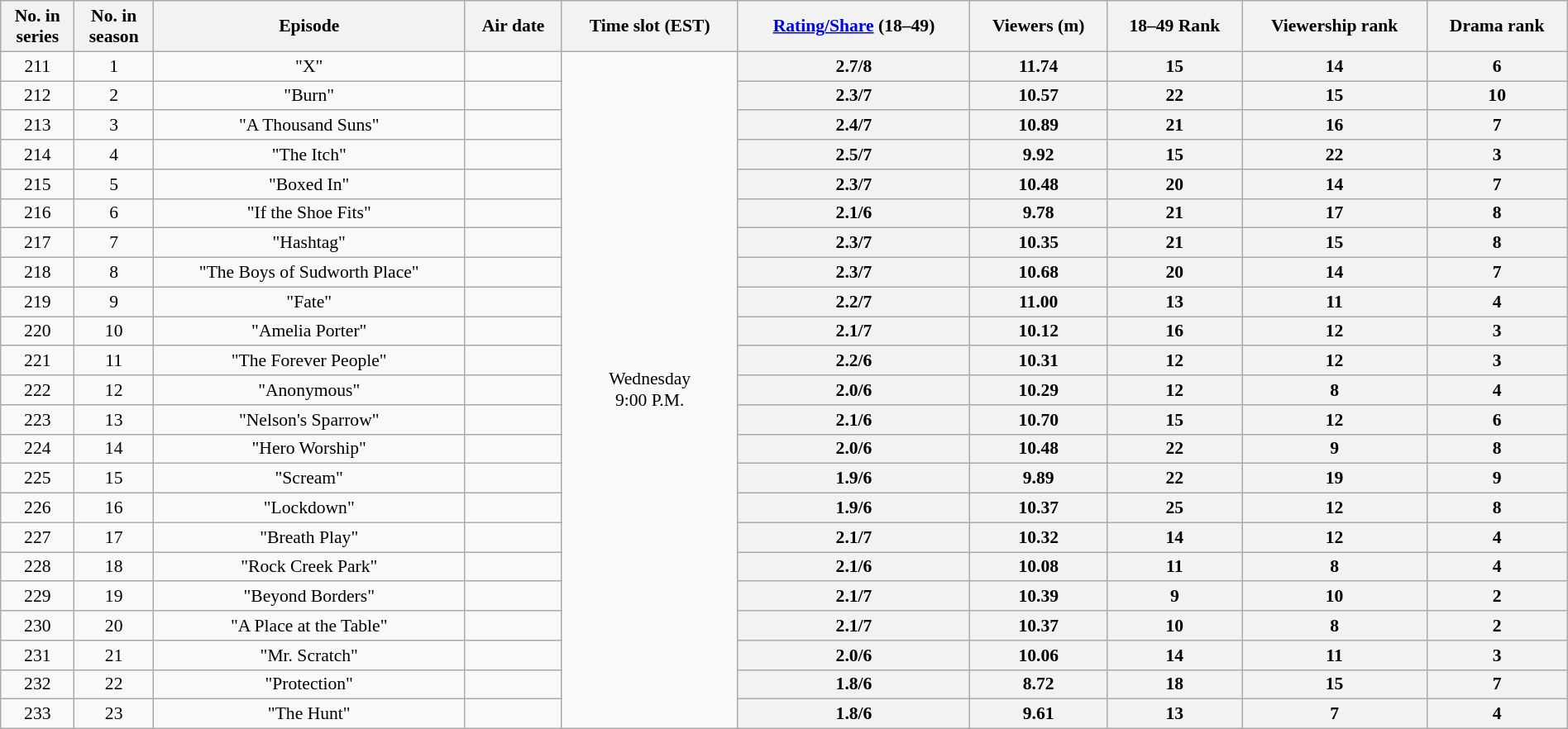<table class="wikitable" style="font-size:90%; text-align:center; width: 100%; margin-left: auto; margin-right: auto;">
<tr>
<th>No. in<br>series</th>
<th>No. in<br>season</th>
<th>Episode</th>
<th>Air date</th>
<th>Time slot (EST)</th>
<th><a href='#'>Rating/Share</a> (18–49)</th>
<th>Viewers (m)</th>
<th>18–49 Rank</th>
<th>Viewership rank</th>
<th>Drama rank</th>
</tr>
<tr>
<td style="text-align:center">211</td>
<td style="text-align:center">1</td>
<td>"X"</td>
<td></td>
<td style="text-align:center" rowspan=23>Wednesday<br>9:00 P.M.</td>
<th>2.7/8</th>
<th>11.74</th>
<th>15</th>
<th>14</th>
<th>6</th>
</tr>
<tr>
<td style="text-align:center">212</td>
<td style="text-align:center">2</td>
<td>"Burn"</td>
<td></td>
<th>2.3/7</th>
<th>10.57</th>
<th>22</th>
<th>15</th>
<th>10</th>
</tr>
<tr>
<td style="text-align:center">213</td>
<td style="text-align:center">3</td>
<td>"A Thousand Suns"</td>
<td></td>
<th>2.4/7</th>
<th>10.89</th>
<th>21</th>
<th>16</th>
<th>7</th>
</tr>
<tr>
<td style="text-align:center">214</td>
<td style="text-align:center">4</td>
<td>"The Itch"</td>
<td></td>
<th>2.5/7</th>
<th>9.92</th>
<th>15</th>
<th>22</th>
<th>3</th>
</tr>
<tr>
<td style="text-align:center">215</td>
<td style="text-align:center">5</td>
<td>"Boxed In"</td>
<td></td>
<th>2.3/7</th>
<th>10.48</th>
<th>20</th>
<th>14</th>
<th>7</th>
</tr>
<tr>
<td style="text-align:center">216</td>
<td style="text-align:center">6</td>
<td>"If the Shoe Fits"</td>
<td></td>
<th>2.1/6</th>
<th>9.78</th>
<th>21</th>
<th>17</th>
<th>8</th>
</tr>
<tr>
<td style="text-align:center">217</td>
<td style="text-align:center">7</td>
<td>"Hashtag"</td>
<td></td>
<th>2.3/7</th>
<th>10.35</th>
<th>21</th>
<th>15</th>
<th>8</th>
</tr>
<tr>
<td style="text-align:center">218</td>
<td style="text-align:center">8</td>
<td>"The Boys of Sudworth Place"</td>
<td></td>
<th>2.3/7</th>
<th>10.68</th>
<th>20</th>
<th>14</th>
<th>7</th>
</tr>
<tr>
<td style="text-align:center">219</td>
<td style="text-align:center">9</td>
<td>"Fate"</td>
<td></td>
<th>2.2/7</th>
<th>11.00</th>
<th>13</th>
<th>11</th>
<th>4</th>
</tr>
<tr>
<td style="text-align:center">220</td>
<td style="text-align:center">10</td>
<td>"Amelia Porter"</td>
<td></td>
<th>2.1/7</th>
<th>10.12</th>
<th>16</th>
<th>12</th>
<th>3</th>
</tr>
<tr>
<td style="text-align:center">221</td>
<td style="text-align:center">11</td>
<td>"The Forever People"</td>
<td></td>
<th>2.2/6</th>
<th>10.31</th>
<th>12</th>
<th>12</th>
<th>3</th>
</tr>
<tr>
<td style="text-align:center">222</td>
<td style="text-align:center">12</td>
<td>"Anonymous"</td>
<td></td>
<th>2.0/6</th>
<th>10.29</th>
<th>12</th>
<th>8</th>
<th>4</th>
</tr>
<tr>
<td style="text-align:center">223</td>
<td style="text-align:center">13</td>
<td>"Nelson's Sparrow"</td>
<td></td>
<th>2.1/6</th>
<th>10.70</th>
<th>15</th>
<th>12</th>
<th>6</th>
</tr>
<tr>
<td style="text-align:center">224</td>
<td style="text-align:center">14</td>
<td>"Hero Worship"</td>
<td></td>
<th>2.0/6</th>
<th>10.48</th>
<th>22</th>
<th>9</th>
<th>8</th>
</tr>
<tr>
<td style="text-align:center">225</td>
<td style="text-align:center">15</td>
<td>"Scream"</td>
<td></td>
<th>1.9/6</th>
<th>9.89</th>
<th>22</th>
<th>19</th>
<th>9</th>
</tr>
<tr>
<td style="text-align:center">226</td>
<td style="text-align:center">16</td>
<td>"Lockdown"</td>
<td></td>
<th>1.9/6</th>
<th>10.37</th>
<th>25</th>
<th>12</th>
<th>8</th>
</tr>
<tr>
<td style="text-align:center">227</td>
<td style="text-align:center">17</td>
<td>"Breath Play"</td>
<td></td>
<th>2.1/7</th>
<th>10.32</th>
<th>14</th>
<th>12</th>
<th>4</th>
</tr>
<tr>
<td style="text-align:center">228</td>
<td style="text-align:center">18</td>
<td>"Rock Creek Park"</td>
<td></td>
<th>2.1/6</th>
<th>10.08</th>
<th>11</th>
<th>8</th>
<th>4</th>
</tr>
<tr>
<td style="text-align:center">229</td>
<td style="text-align:center">19</td>
<td>"Beyond Borders"</td>
<td></td>
<th>2.1/7</th>
<th>10.39</th>
<th>9</th>
<th>10</th>
<th>2</th>
</tr>
<tr>
<td style="text-align:center">230</td>
<td style="text-align:center">20</td>
<td>"A Place at the Table"</td>
<td></td>
<th>2.1/7</th>
<th>10.37</th>
<th>10</th>
<th>8</th>
<th>2</th>
</tr>
<tr>
<td style="text-align:center">231</td>
<td style="text-align:center">21</td>
<td>"Mr. Scratch"</td>
<td></td>
<th>2.0/6</th>
<th>10.06</th>
<th>14</th>
<th>11</th>
<th>3</th>
</tr>
<tr>
<td style="text-align:center">232</td>
<td style="text-align:center">22</td>
<td>"Protection"</td>
<td></td>
<th>1.8/6</th>
<th>8.72</th>
<th>18</th>
<th>15</th>
<th>7</th>
</tr>
<tr>
<td style="text-align:center">233</td>
<td style="text-align:center">23</td>
<td>"The Hunt"</td>
<td></td>
<th>1.8/6</th>
<th>9.61</th>
<th>13</th>
<th>7</th>
<th>4</th>
</tr>
</table>
